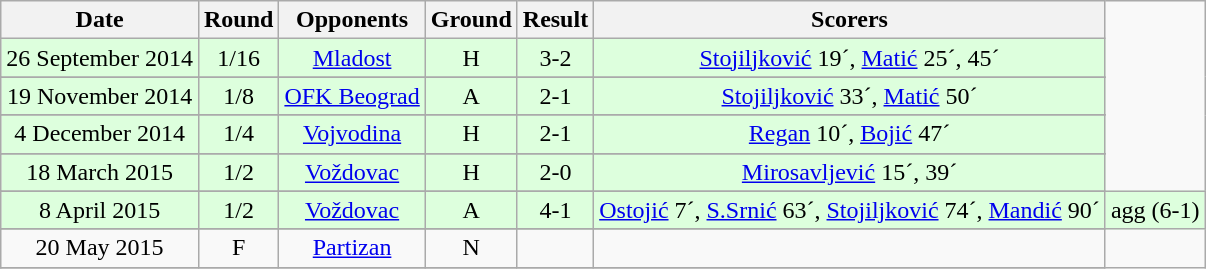<table class="wikitable" style="text-align:center">
<tr>
<th>Date</th>
<th>Round</th>
<th>Opponents</th>
<th>Ground</th>
<th>Result</th>
<th>Scorers</th>
</tr>
<tr bgcolor="#ddffdd">
<td>26 September 2014</td>
<td>1/16</td>
<td><a href='#'>Mladost</a></td>
<td>H</td>
<td>3-2</td>
<td><a href='#'>Stojiljković</a> 19´, <a href='#'>Matić</a> 25´, 45´</td>
</tr>
<tr>
</tr>
<tr bgcolor="#ddffdd">
<td>19 November 2014</td>
<td>1/8</td>
<td><a href='#'>OFK Beograd</a></td>
<td>A</td>
<td>2-1</td>
<td><a href='#'>Stojiljković</a> 33´, <a href='#'>Matić</a> 50´</td>
</tr>
<tr>
</tr>
<tr bgcolor="#ddffdd">
<td>4 December 2014</td>
<td>1/4</td>
<td><a href='#'>Vojvodina</a></td>
<td>H</td>
<td>2-1</td>
<td><a href='#'>Regan</a> 10´, <a href='#'>Bojić</a> 47´</td>
</tr>
<tr>
</tr>
<tr bgcolor="#ddffdd">
<td>18 March 2015</td>
<td>1/2</td>
<td><a href='#'>Voždovac</a></td>
<td>H</td>
<td>2-0</td>
<td><a href='#'>Mirosavljević</a> 15´, 39´</td>
</tr>
<tr>
</tr>
<tr bgcolor="#ddffdd">
<td>8 April 2015</td>
<td>1/2</td>
<td><a href='#'>Voždovac</a></td>
<td>A</td>
<td>4-1</td>
<td><a href='#'>Ostojić</a> 7´, <a href='#'>S.Srnić</a> 63´, <a href='#'>Stojiljković</a> 74´, <a href='#'>Mandić</a> 90´</td>
<td>agg (6-1)</td>
</tr>
<tr>
</tr>
<tr>
<td>20 May 2015</td>
<td>F</td>
<td><a href='#'>Partizan</a></td>
<td>N</td>
<td></td>
<td></td>
</tr>
<tr>
</tr>
</table>
